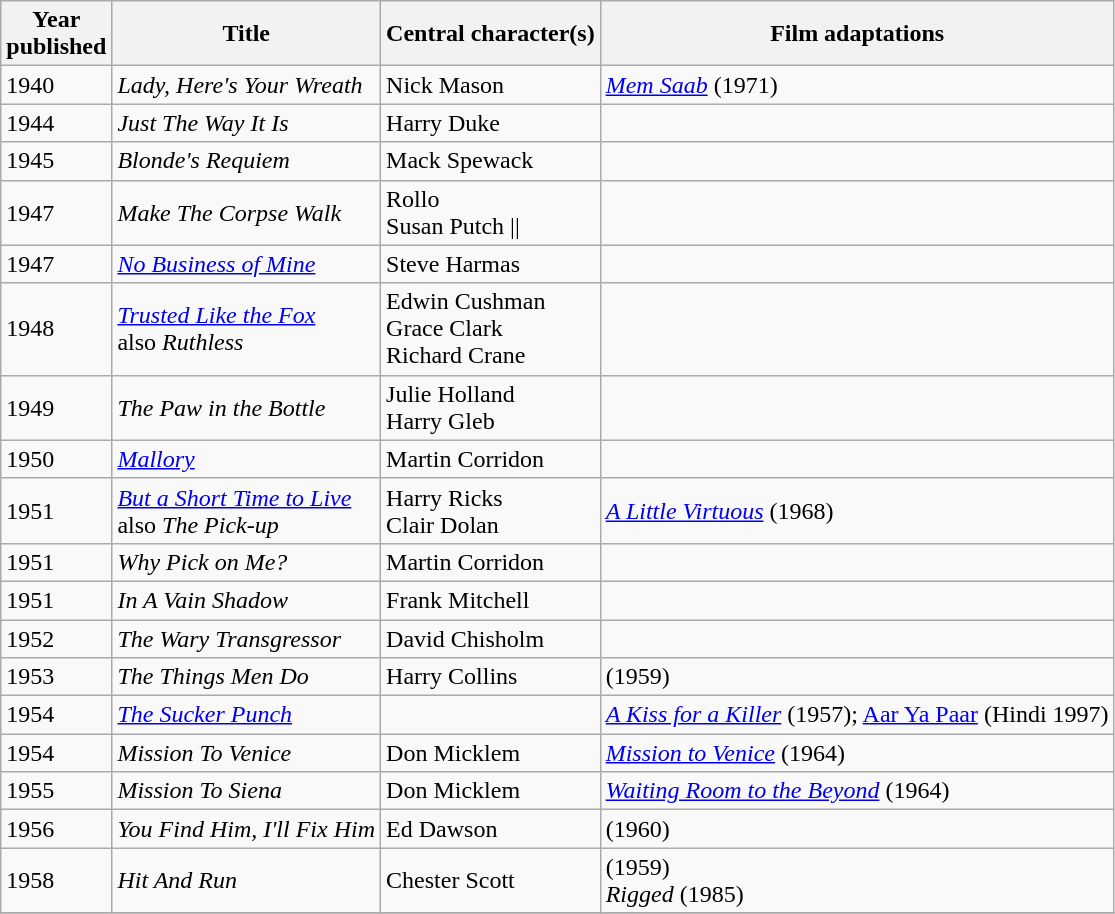<table class="wikitable">
<tr>
<th>Year<br>published</th>
<th>Title</th>
<th>Central character(s)</th>
<th>Film adaptations</th>
</tr>
<tr>
<td>1940</td>
<td><em>Lady, Here's Your Wreath</em></td>
<td>Nick Mason</td>
<td><em><a href='#'>Mem Saab</a></em> (1971)</td>
</tr>
<tr>
<td>1944</td>
<td><em>Just The Way It Is</em></td>
<td>Harry Duke</td>
<td></td>
</tr>
<tr>
<td>1945</td>
<td><em>Blonde's Requiem</em></td>
<td>Mack Spewack</td>
<td></td>
</tr>
<tr>
<td>1947</td>
<td><em>Make The Corpse Walk</em></td>
<td>Rollo<br>Susan
Putch ||</td>
</tr>
<tr>
<td>1947</td>
<td><em><a href='#'>No Business of Mine</a></em></td>
<td>Steve Harmas</td>
<td></td>
</tr>
<tr>
<td>1948</td>
<td><em><a href='#'>Trusted Like the Fox</a></em><br>also <em>Ruthless</em></td>
<td>Edwin Cushman<br>Grace Clark<br>Richard Crane</td>
<td></td>
</tr>
<tr>
<td>1949</td>
<td><em>The Paw in the Bottle</em></td>
<td>Julie Holland<br>Harry Gleb</td>
<td></td>
</tr>
<tr>
<td>1950</td>
<td><em><a href='#'>Mallory</a></em></td>
<td>Martin Corridon</td>
<td></td>
</tr>
<tr>
<td>1951</td>
<td><em><a href='#'>But a Short Time to Live</a></em><br>also <em>The Pick-up</em></td>
<td>Harry Ricks<br>Clair Dolan</td>
<td><em><a href='#'>A Little Virtuous</a></em> (1968)</td>
</tr>
<tr>
<td>1951</td>
<td><em>Why Pick on Me?</em></td>
<td>Martin Corridon</td>
<td></td>
</tr>
<tr>
<td>1951</td>
<td><em>In A Vain Shadow</em></td>
<td>Frank Mitchell</td>
<td></td>
</tr>
<tr>
<td>1952</td>
<td><em>The Wary Transgressor</em></td>
<td>David Chisholm</td>
<td></td>
</tr>
<tr>
<td>1953</td>
<td><em>The Things Men Do</em></td>
<td>Harry Collins</td>
<td><em></em> (1959)</td>
</tr>
<tr>
<td>1954</td>
<td><em><a href='#'>The Sucker Punch</a></em></td>
<td></td>
<td><em><a href='#'>A Kiss for a Killer</a></em> (1957); <a href='#'>Aar Ya Paar</a> (Hindi 1997)</td>
</tr>
<tr>
<td>1954</td>
<td><em>Mission To Venice</em></td>
<td>Don Micklem</td>
<td><em><a href='#'>Mission to Venice</a></em> (1964)</td>
</tr>
<tr>
<td>1955</td>
<td><em>Mission To Siena</em></td>
<td>Don Micklem</td>
<td><em><a href='#'>Waiting Room to the Beyond</a></em> (1964)</td>
</tr>
<tr>
<td>1956</td>
<td><em>You Find Him, I'll Fix Him</em></td>
<td>Ed Dawson</td>
<td><em></em> (1960)</td>
</tr>
<tr>
<td>1958</td>
<td><em>Hit And Run</em></td>
<td>Chester Scott</td>
<td><em></em> (1959) <br> <em>Rigged</em> (1985)</td>
</tr>
<tr>
</tr>
</table>
